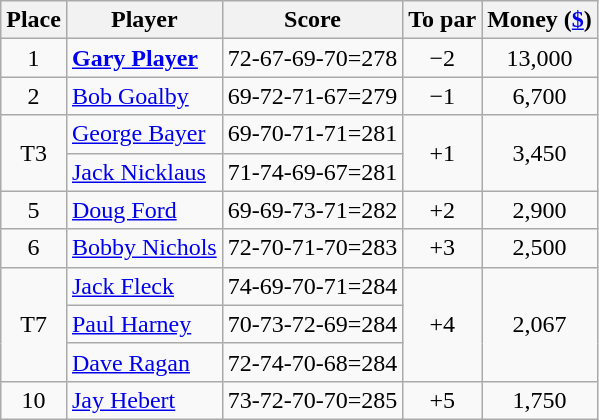<table class=wikitable>
<tr>
<th>Place</th>
<th>Player</th>
<th>Score</th>
<th>To par</th>
<th>Money (<a href='#'>$</a>)</th>
</tr>
<tr>
<td align=center>1</td>
<td> <strong><a href='#'>Gary Player</a></strong></td>
<td>72-67-69-70=278</td>
<td align=center>−2</td>
<td align=center>13,000</td>
</tr>
<tr>
<td align=center>2</td>
<td> <a href='#'>Bob Goalby</a></td>
<td>69-72-71-67=279</td>
<td align=center>−1</td>
<td align=center>6,700</td>
</tr>
<tr>
<td rowspan=2 align=center>T3</td>
<td> <a href='#'>George Bayer</a></td>
<td>69-70-71-71=281</td>
<td rowspan=2 align=center>+1</td>
<td rowspan=2 align=center>3,450</td>
</tr>
<tr>
<td> <a href='#'>Jack Nicklaus</a></td>
<td>71-74-69-67=281</td>
</tr>
<tr>
<td align=center>5</td>
<td> <a href='#'>Doug Ford</a></td>
<td>69-69-73-71=282</td>
<td align=center>+2</td>
<td align=center>2,900</td>
</tr>
<tr>
<td align=center>6</td>
<td> <a href='#'>Bobby Nichols</a></td>
<td>72-70-71-70=283</td>
<td align=center>+3</td>
<td align=center>2,500</td>
</tr>
<tr>
<td rowspan=3 align=center>T7</td>
<td> <a href='#'>Jack Fleck</a></td>
<td>74-69-70-71=284</td>
<td rowspan=3 align=center>+4</td>
<td rowspan=3 align=center>2,067</td>
</tr>
<tr>
<td> <a href='#'>Paul Harney</a></td>
<td>70-73-72-69=284</td>
</tr>
<tr>
<td> <a href='#'>Dave Ragan</a></td>
<td>72-74-70-68=284</td>
</tr>
<tr>
<td align=center>10</td>
<td> <a href='#'>Jay Hebert</a></td>
<td>73-72-70-70=285</td>
<td align=center>+5</td>
<td align=center>1,750</td>
</tr>
</table>
